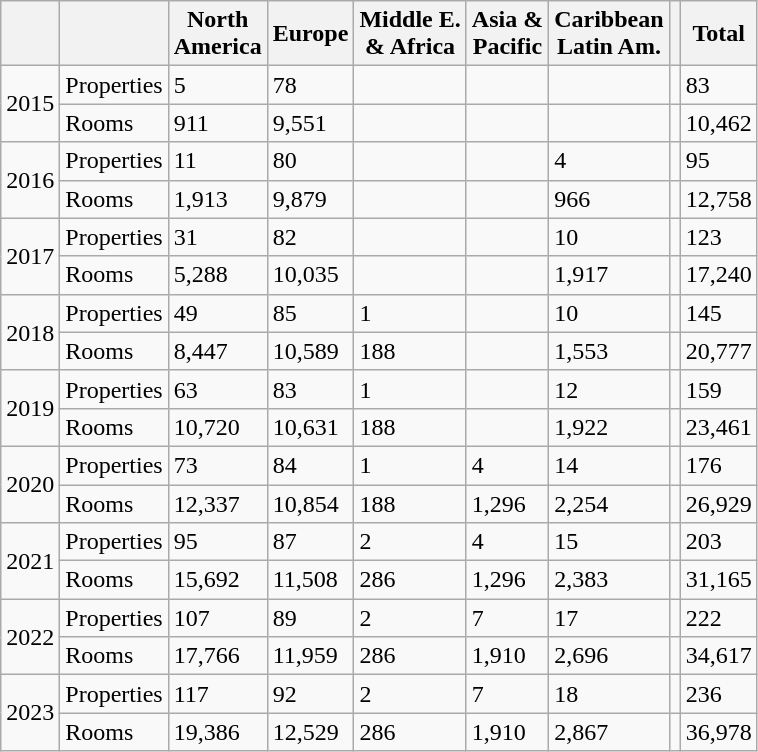<table class="wikitable">
<tr>
<th class="unsortable"></th>
<th></th>
<th>North<br>America</th>
<th>Europe</th>
<th>Middle E.<br>& Africa</th>
<th>Asia &<br>Pacific</th>
<th>Caribbean<br>Latin Am.</th>
<th></th>
<th>Total</th>
</tr>
<tr>
<td rowspan=2>2015</td>
<td>Properties</td>
<td>5</td>
<td>78</td>
<td></td>
<td></td>
<td></td>
<td></td>
<td>83</td>
</tr>
<tr>
<td>Rooms</td>
<td>911</td>
<td>9,551</td>
<td></td>
<td></td>
<td></td>
<td></td>
<td>10,462</td>
</tr>
<tr>
<td rowspan=2>2016</td>
<td>Properties</td>
<td>11</td>
<td>80</td>
<td></td>
<td></td>
<td>4</td>
<td></td>
<td>95</td>
</tr>
<tr>
<td>Rooms</td>
<td>1,913</td>
<td>9,879</td>
<td></td>
<td></td>
<td>966</td>
<td></td>
<td>12,758</td>
</tr>
<tr>
<td rowspan=2>2017</td>
<td>Properties</td>
<td>31</td>
<td>82</td>
<td></td>
<td></td>
<td>10</td>
<td></td>
<td>123</td>
</tr>
<tr>
<td>Rooms</td>
<td>5,288</td>
<td>10,035</td>
<td></td>
<td></td>
<td>1,917</td>
<td></td>
<td>17,240</td>
</tr>
<tr>
<td rowspan=2>2018</td>
<td>Properties</td>
<td>49</td>
<td>85</td>
<td>1</td>
<td></td>
<td>10</td>
<td></td>
<td>145</td>
</tr>
<tr>
<td>Rooms</td>
<td>8,447</td>
<td>10,589</td>
<td>188</td>
<td></td>
<td>1,553</td>
<td></td>
<td>20,777</td>
</tr>
<tr>
<td rowspan=2>2019</td>
<td>Properties</td>
<td>63</td>
<td>83</td>
<td>1</td>
<td></td>
<td>12</td>
<td></td>
<td>159</td>
</tr>
<tr>
<td>Rooms</td>
<td>10,720</td>
<td>10,631</td>
<td>188</td>
<td></td>
<td>1,922</td>
<td></td>
<td>23,461</td>
</tr>
<tr>
<td rowspan=2>2020</td>
<td>Properties</td>
<td>73</td>
<td>84</td>
<td>1</td>
<td>4</td>
<td>14</td>
<td></td>
<td>176</td>
</tr>
<tr>
<td>Rooms</td>
<td>12,337</td>
<td>10,854</td>
<td>188</td>
<td>1,296</td>
<td>2,254</td>
<td></td>
<td>26,929</td>
</tr>
<tr>
<td rowspan=2>2021</td>
<td>Properties</td>
<td>95</td>
<td>87</td>
<td>2</td>
<td>4</td>
<td>15</td>
<td></td>
<td>203</td>
</tr>
<tr>
<td>Rooms</td>
<td>15,692</td>
<td>11,508</td>
<td>286</td>
<td>1,296</td>
<td>2,383</td>
<td></td>
<td>31,165</td>
</tr>
<tr>
<td rowspan=2>2022</td>
<td>Properties</td>
<td>107</td>
<td>89</td>
<td>2</td>
<td>7</td>
<td>17</td>
<td></td>
<td>222</td>
</tr>
<tr>
<td>Rooms</td>
<td>17,766</td>
<td>11,959</td>
<td>286</td>
<td>1,910</td>
<td>2,696</td>
<td></td>
<td>34,617</td>
</tr>
<tr>
<td rowspan=2>2023</td>
<td>Properties</td>
<td>117</td>
<td>92</td>
<td>2</td>
<td>7</td>
<td>18</td>
<td></td>
<td>236</td>
</tr>
<tr>
<td>Rooms</td>
<td>19,386</td>
<td>12,529</td>
<td>286</td>
<td>1,910</td>
<td>2,867</td>
<td></td>
<td>36,978</td>
</tr>
</table>
